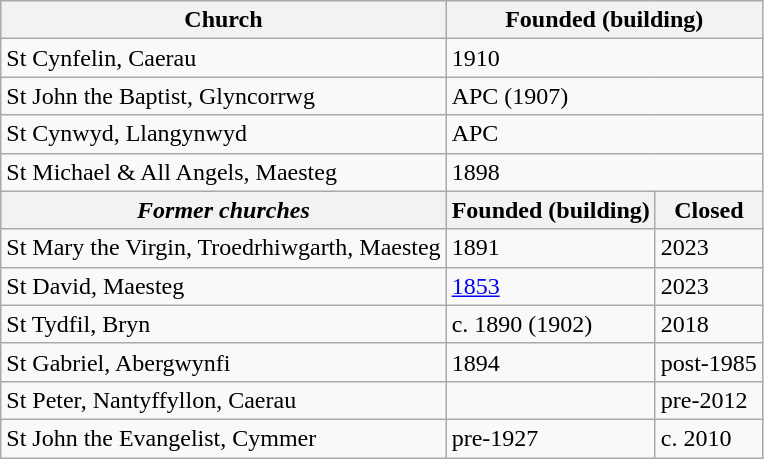<table class="wikitable">
<tr>
<th>Church</th>
<th colspan="2">Founded (building)</th>
</tr>
<tr>
<td>St Cynfelin, Caerau</td>
<td colspan="2">1910</td>
</tr>
<tr>
<td>St John the Baptist, Glyncorrwg</td>
<td colspan="2">APC (1907)</td>
</tr>
<tr>
<td>St Cynwyd, Llangynwyd</td>
<td colspan="2">APC</td>
</tr>
<tr>
<td>St Michael & All Angels, Maesteg</td>
<td colspan="2">1898</td>
</tr>
<tr>
<th><em>Former churches</em></th>
<th>Founded (building)</th>
<th>Closed</th>
</tr>
<tr>
<td>St Mary the Virgin, Troedrhiwgarth, Maesteg</td>
<td>1891</td>
<td>2023</td>
</tr>
<tr>
<td>St David, Maesteg</td>
<td><a href='#'>1853</a></td>
<td>2023</td>
</tr>
<tr>
<td>St Tydfil, Bryn</td>
<td>c. 1890 (1902)</td>
<td>2018</td>
</tr>
<tr>
<td>St Gabriel, Abergwynfi</td>
<td>1894</td>
<td>post-1985</td>
</tr>
<tr>
<td>St Peter, Nantyffyllon, Caerau</td>
<td></td>
<td>pre-2012</td>
</tr>
<tr>
<td>St John the Evangelist, Cymmer</td>
<td>pre-1927</td>
<td>c. 2010</td>
</tr>
</table>
